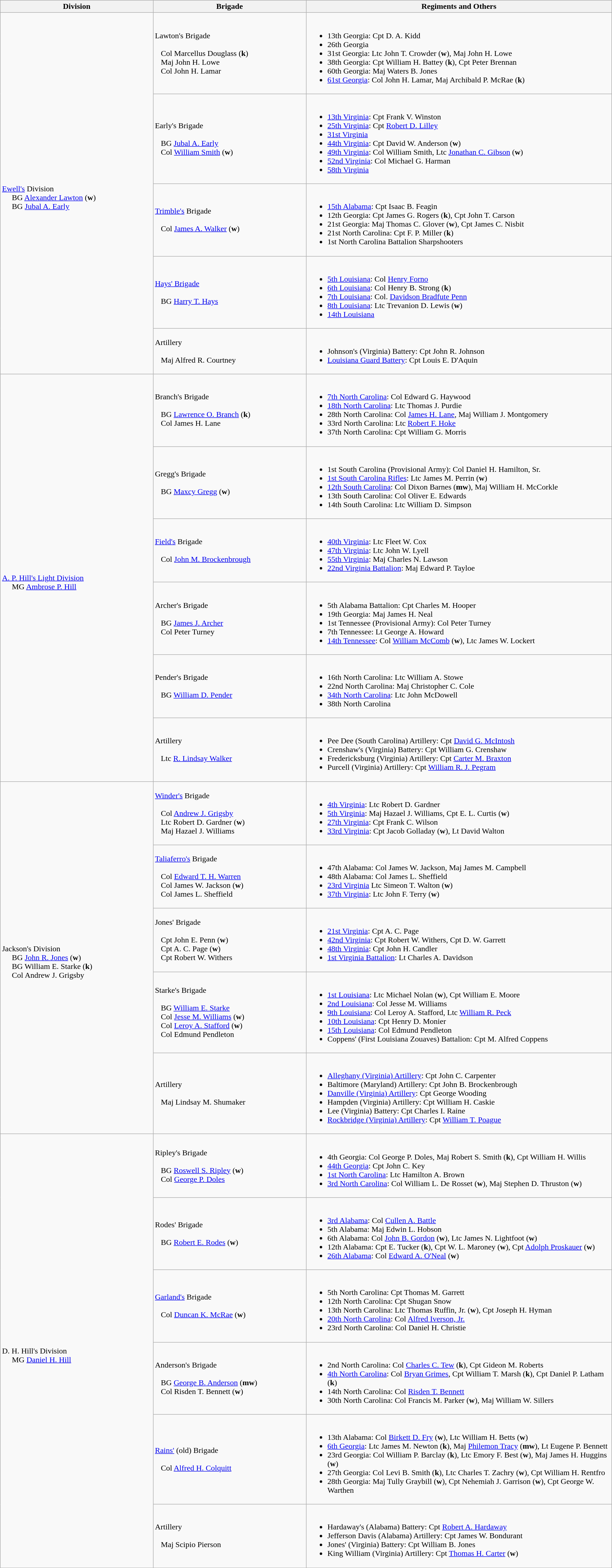<table class="wikitable">
<tr>
<th width=25%>Division</th>
<th width=25%>Brigade</th>
<th>Regiments and Others</th>
</tr>
<tr>
<td rowspan=5><br><a href='#'>Ewell's</a> Division
<br>    
BG <a href='#'>Alexander Lawton</a> (<strong>w</strong>)
<br>    
BG <a href='#'>Jubal A. Early</a></td>
<td>Lawton's Brigade<br><br>  
Col Marcellus Douglass (<strong>k</strong>)
<br>  
Maj John H. Lowe
<br>  
Col John H. Lamar</td>
<td><br><ul><li>13th Georgia: Cpt D. A. Kidd</li><li>26th Georgia</li><li>31st Georgia: Ltc John T. Crowder (<strong>w</strong>), Maj John H. Lowe</li><li>38th Georgia: Cpt William H. Battey (<strong>k</strong>), Cpt Peter Brennan</li><li>60th Georgia: Maj Waters B. Jones</li><li><a href='#'>61st Georgia</a>: Col John H. Lamar, Maj Archibald P. McRae (<strong>k</strong>)</li></ul></td>
</tr>
<tr>
<td>Early's Brigade<br><br>  
BG <a href='#'>Jubal A. Early</a>
<br>  
Col <a href='#'>William Smith</a> (<strong>w</strong>)</td>
<td><br><ul><li><a href='#'>13th Virginia</a>: Cpt Frank V. Winston</li><li><a href='#'>25th Virginia</a>: Cpt <a href='#'>Robert D. Lilley</a></li><li><a href='#'>31st Virginia</a></li><li><a href='#'>44th Virginia</a>: Cpt David W. Anderson (<strong>w</strong>)</li><li><a href='#'>49th Virginia</a>: Col William Smith, Ltc <a href='#'>Jonathan C. Gibson</a> (<strong>w</strong>)</li><li><a href='#'>52nd Virginia</a>: Col Michael G. Harman</li><li><a href='#'>58th Virginia</a></li></ul></td>
</tr>
<tr>
<td><a href='#'>Trimble's</a> Brigade<br><br>  
Col <a href='#'>James A. Walker</a> (<strong>w</strong>)</td>
<td><br><ul><li><a href='#'>15th Alabama</a>: Cpt Isaac B. Feagin</li><li>12th Georgia: Cpt James G. Rogers (<strong>k</strong>), Cpt John T. Carson</li><li>21st Georgia: Maj Thomas C. Glover (<strong>w</strong>), Cpt James C. Nisbit</li><li>21st North Carolina: Cpt F. P. Miller (<strong>k</strong>)</li><li>1st North Carolina Battalion Sharpshooters</li></ul></td>
</tr>
<tr>
<td><a href='#'>Hays' Brigade</a><br><br>  
BG <a href='#'>Harry T. Hays</a></td>
<td><br><ul><li><a href='#'>5th Louisiana</a>: Col <a href='#'>Henry Forno</a></li><li><a href='#'>6th Louisiana</a>: Col Henry B. Strong (<strong>k</strong>)</li><li><a href='#'>7th Louisiana</a>: Col. <a href='#'>Davidson Bradfute Penn</a></li><li><a href='#'>8th Louisiana</a>: Ltc Trevanion D. Lewis (<strong>w</strong>)</li><li><a href='#'>14th Louisiana</a></li></ul></td>
</tr>
<tr>
<td>Artillery<br><br>  
Maj Alfred R. Courtney</td>
<td><br><ul><li>Johnson's (Virginia) Battery: Cpt John R. Johnson</li><li><a href='#'>Louisiana Guard Battery</a>: Cpt Louis E. D'Aquin</li></ul></td>
</tr>
<tr>
<td rowspan=6><br><a href='#'>A. P. Hill's Light Division</a>
<br>    
MG <a href='#'>Ambrose P. Hill</a></td>
<td>Branch's Brigade<br><br>  
BG <a href='#'>Lawrence O. Branch</a> (<strong>k</strong>)
<br>  
Col James H. Lane</td>
<td><br><ul><li><a href='#'>7th North Carolina</a>: Col Edward G. Haywood</li><li><a href='#'>18th North Carolina</a>: Ltc Thomas J. Purdie</li><li>28th North Carolina: Col <a href='#'>James H. Lane</a>, Maj William J. Montgomery</li><li>33rd North Carolina: Ltc <a href='#'>Robert F. Hoke</a></li><li>37th North Carolina: Cpt William G. Morris</li></ul></td>
</tr>
<tr>
<td>Gregg's Brigade<br><br>  
BG <a href='#'>Maxcy Gregg</a> (<strong>w</strong>)</td>
<td><br><ul><li>1st South Carolina (Provisional Army): Col Daniel H. Hamilton, Sr.</li><li><a href='#'>1st South Carolina Rifles</a>: Ltc James M. Perrin (<strong>w</strong>)</li><li><a href='#'>12th South Carolina</a>: Col Dixon Barnes (<strong>mw</strong>), Maj William H. McCorkle</li><li>13th South Carolina: Col Oliver E. Edwards</li><li>14th South Carolina: Ltc William D. Simpson</li></ul></td>
</tr>
<tr>
<td><a href='#'>Field's</a> Brigade<br><br>  
Col <a href='#'>John M. Brockenbrough</a></td>
<td><br><ul><li><a href='#'>40th Virginia</a>: Ltc Fleet W. Cox</li><li><a href='#'>47th Virginia</a>: Ltc John W. Lyell</li><li><a href='#'>55th Virginia</a>: Maj Charles N. Lawson</li><li><a href='#'>22nd Virginia Battalion</a>: Maj Edward P. Tayloe</li></ul></td>
</tr>
<tr>
<td>Archer's Brigade<br><br>  
BG <a href='#'>James J. Archer</a>
<br>  
Col Peter Turney</td>
<td><br><ul><li>5th Alabama Battalion: Cpt Charles M. Hooper</li><li>19th Georgia: Maj James H. Neal</li><li>1st Tennessee (Provisional Army): Col Peter Turney</li><li>7th Tennessee: Lt George A. Howard</li><li><a href='#'>14th Tennessee</a>: Col <a href='#'>William McComb</a> (<strong>w</strong>), Ltc James W. Lockert</li></ul></td>
</tr>
<tr>
<td>Pender's Brigade<br><br>  
BG <a href='#'>William D. Pender</a></td>
<td><br><ul><li>16th North Carolina: Ltc William A. Stowe</li><li>22nd North Carolina: Maj Christopher C. Cole</li><li><a href='#'>34th North Carolina</a>: Ltc John McDowell</li><li>38th North Carolina</li></ul></td>
</tr>
<tr>
<td>Artillery<br><br>  
Ltc <a href='#'>R. Lindsay Walker</a></td>
<td><br><ul><li>Pee Dee (South Carolina) Artillery: Cpt <a href='#'>David G. McIntosh</a></li><li>Crenshaw's (Virginia) Battery: Cpt William G. Crenshaw</li><li>Fredericksburg (Virginia) Artillery: Cpt <a href='#'>Carter M. Braxton</a></li><li>Purcell (Virginia) Artillery: Cpt <a href='#'>William R. J. Pegram</a></li></ul></td>
</tr>
<tr>
<td rowspan=5><br>Jackson's Division
<br>    
BG <a href='#'>John R. Jones</a> (<strong>w</strong>)
<br>    
BG William E. Starke (<strong>k</strong>)
<br>    
Col Andrew J. Grigsby</td>
<td><a href='#'>Winder's</a> Brigade<br><br>  
Col <a href='#'>Andrew J. Grigsby</a>
<br>  
Ltc Robert D. Gardner (<strong>w</strong>)
<br>  
Maj Hazael J. Williams</td>
<td><br><ul><li><a href='#'>4th Virginia</a>: Ltc Robert D. Gardner</li><li><a href='#'>5th Virginia</a>: Maj Hazael J. Williams, Cpt E. L. Curtis (<strong>w</strong>)</li><li><a href='#'>27th Virginia</a>: Cpt Frank C. Wilson</li><li><a href='#'>33rd Virginia</a>: Cpt Jacob Golladay (<strong>w</strong>), Lt David Walton</li></ul></td>
</tr>
<tr>
<td><a href='#'>Taliaferro's</a> Brigade<br><br>  
Col <a href='#'>Edward T. H. Warren</a>
<br>  
Col James W. Jackson (<strong>w</strong>)
<br>  
Col James L. Sheffield</td>
<td><br><ul><li>47th Alabama: Col James W. Jackson, Maj James M. Campbell</li><li>48th Alabama: Col James L. Sheffield</li><li><a href='#'>23rd Virginia</a> Ltc Simeon T. Walton (<strong>w</strong>)</li><li><a href='#'>37th Virginia</a>: Ltc John F. Terry (<strong>w</strong>)</li></ul></td>
</tr>
<tr>
<td>Jones' Brigade<br><br>  
Cpt John E. Penn (<strong>w</strong>)
<br>  
Cpt A. C. Page (<strong>w</strong>)
<br>  
Cpt Robert W. Withers</td>
<td><br><ul><li><a href='#'>21st Virginia</a>: Cpt A. C. Page</li><li><a href='#'>42nd Virginia</a>: Cpt Robert W. Withers, Cpt D. W. Garrett</li><li><a href='#'>48th Virginia</a>: Cpt John H. Candler</li><li><a href='#'>1st Virginia Battalion</a>: Lt Charles A. Davidson</li></ul></td>
</tr>
<tr>
<td>Starke's Brigade<br><br>  
BG <a href='#'>William E. Starke</a>
<br>  
Col <a href='#'>Jesse M. Williams</a> (<strong>w</strong>)
<br>  
Col <a href='#'>Leroy A. Stafford</a> (<strong>w</strong>)
<br>  
Col Edmund Pendleton</td>
<td><br><ul><li><a href='#'>1st Louisiana</a>: Ltc Michael Nolan (<strong>w</strong>), Cpt William E. Moore</li><li><a href='#'>2nd Louisiana</a>: Col Jesse M. Williams</li><li><a href='#'>9th Louisiana</a>: Col Leroy A. Stafford, Ltc <a href='#'>William R. Peck</a></li><li><a href='#'>10th Louisiana</a>: Cpt Henry D. Monier</li><li><a href='#'>15th Louisiana</a>: Col Edmund Pendleton</li><li>Coppens' (First Louisiana Zouaves) Battalion: Cpt M. Alfred Coppens</li></ul></td>
</tr>
<tr>
<td>Artillery<br><br>  
Maj Lindsay M. Shumaker</td>
<td><br><ul><li><a href='#'>Alleghany (Virginia) Artillery</a>: Cpt John C. Carpenter</li><li>Baltimore (Maryland) Artillery: Cpt John B. Brockenbrough</li><li><a href='#'>Danville (Virginia) Artillery</a>: Cpt George Wooding</li><li>Hampden (Virginia) Artillery: Cpt William H. Caskie</li><li>Lee (Virginia) Battery: Cpt Charles I. Raine</li><li><a href='#'>Rockbridge (Virginia) Artillery</a>: Cpt <a href='#'>William T. Poague</a></li></ul></td>
</tr>
<tr>
<td rowspan=6><br>D. H. Hill's Division
<br>    
MG <a href='#'>Daniel H. Hill</a></td>
<td>Ripley's Brigade<br><br>  
BG <a href='#'>Roswell S. Ripley</a> (<strong>w</strong>)
<br>  
Col <a href='#'>George P. Doles</a></td>
<td><br><ul><li>4th Georgia: Col George P. Doles, Maj Robert S. Smith (<strong>k</strong>), Cpt William H. Willis</li><li><a href='#'>44th Georgia</a>: Cpt John C. Key</li><li><a href='#'>1st North Carolina</a>: Ltc Hamilton A. Brown</li><li><a href='#'>3rd North Carolina</a>: Col William L. De Rosset (<strong>w</strong>), Maj Stephen D. Thruston (<strong>w</strong>)</li></ul></td>
</tr>
<tr>
<td>Rodes' Brigade<br><br>  
BG <a href='#'>Robert E. Rodes</a> (<strong>w</strong>)</td>
<td><br><ul><li><a href='#'>3rd Alabama</a>: Col <a href='#'>Cullen A. Battle</a></li><li>5th Alabama: Maj Edwin L. Hobson</li><li>6th Alabama: Col <a href='#'>John B. Gordon</a> (<strong>w</strong>), Ltc James N. Lightfoot (<strong>w</strong>)</li><li>12th Alabama: Cpt E. Tucker (<strong>k</strong>), Cpt W. L. Maroney (<strong>w</strong>), Cpt <a href='#'>Adolph Proskauer</a> (<strong>w</strong>)</li><li><a href='#'>26th Alabama</a>: Col <a href='#'>Edward A. O'Neal</a> (<strong>w</strong>)</li></ul></td>
</tr>
<tr>
<td><a href='#'>Garland's</a> Brigade<br><br>  
Col <a href='#'>Duncan K. McRae</a> (<strong>w</strong>)</td>
<td><br><ul><li>5th North Carolina: Cpt Thomas M. Garrett</li><li>12th North Carolina: Cpt Shugan Snow</li><li>13th North Carolina: Ltc Thomas Ruffin, Jr. (<strong>w</strong>), Cpt Joseph H. Hyman</li><li><a href='#'>20th North Carolina</a>: Col <a href='#'>Alfred Iverson, Jr.</a></li><li>23rd North Carolina: Col Daniel H. Christie</li></ul></td>
</tr>
<tr>
<td>Anderson's Brigade<br><br>  
BG <a href='#'>George B. Anderson</a> (<strong>mw</strong>)
<br>  
Col Risden T. Bennett (<strong>w</strong>)</td>
<td><br><ul><li>2nd North Carolina: Col <a href='#'>Charles C. Tew</a> (<strong>k</strong>), Cpt Gideon M. Roberts</li><li><a href='#'>4th North Carolina</a>: Col <a href='#'>Bryan Grimes</a>, Cpt William T. Marsh (<strong>k</strong>), Cpt Daniel P. Latham (<strong>k</strong>)</li><li>14th North Carolina: Col <a href='#'>Risden T. Bennett</a></li><li>30th North Carolina: Col Francis M. Parker (<strong>w</strong>), Maj William W. Sillers</li></ul></td>
</tr>
<tr>
<td><a href='#'>Rains'</a> (old) Brigade<br><br>  
Col <a href='#'>Alfred H. Colquitt</a></td>
<td><br><ul><li>13th Alabama: Col <a href='#'>Birkett D. Fry</a> (<strong>w</strong>), Ltc William H. Betts (<strong>w</strong>)</li><li><a href='#'>6th Georgia</a>: Ltc James M. Newton (<strong>k</strong>), Maj <a href='#'>Philemon Tracy</a> (<strong>mw</strong>), Lt Eugene P. Bennett</li><li>23rd Georgia: Col William P. Barclay (<strong>k</strong>), Ltc Emory F. Best (<strong>w</strong>), Maj James H. Huggins (<strong>w</strong>)</li><li>27th Georgia: Col Levi B. Smith (<strong>k</strong>), Ltc Charles T. Zachry (<strong>w</strong>), Cpt William H. Rentfro</li><li>28th Georgia: Maj Tully Graybill (<strong>w</strong>), Cpt Nehemiah J. Garrison (<strong>w</strong>), Cpt George W. Warthen</li></ul></td>
</tr>
<tr>
<td>Artillery<br><br>  
Maj Scipio Pierson</td>
<td><br><ul><li>Hardaway's (Alabama) Battery: Cpt <a href='#'>Robert A. Hardaway</a></li><li>Jefferson Davis (Alabama) Artillery: Cpt James W. Bondurant</li><li>Jones' (Virginia) Battery: Cpt William B. Jones</li><li>King William (Virginia) Artillery: Cpt <a href='#'>Thomas H. Carter</a> (<strong>w</strong>)</li></ul></td>
</tr>
</table>
